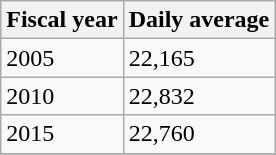<table class="wikitable">
<tr>
<th>Fiscal year</th>
<th>Daily average</th>
</tr>
<tr>
<td>2005</td>
<td>22,165</td>
</tr>
<tr>
<td>2010</td>
<td>22,832</td>
</tr>
<tr>
<td>2015</td>
<td>22,760</td>
</tr>
<tr>
</tr>
</table>
